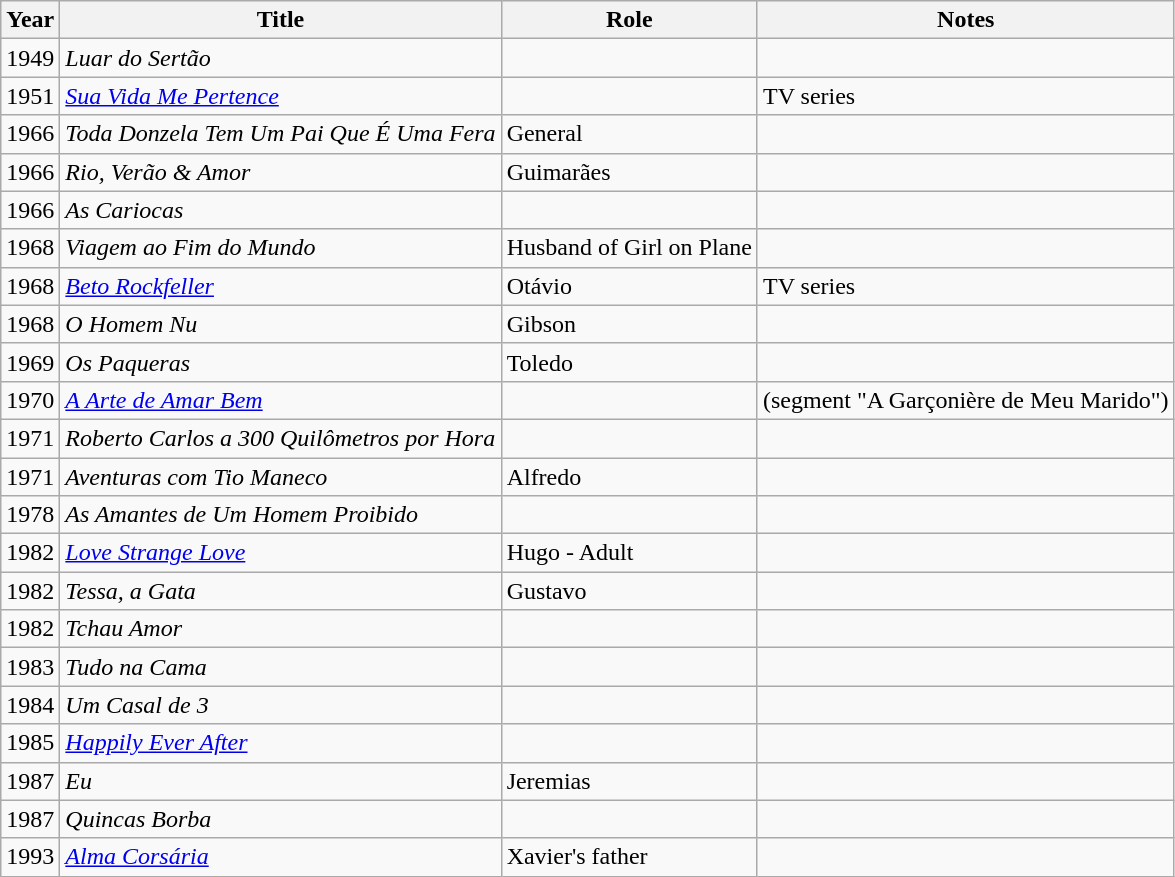<table class="wikitable">
<tr>
<th>Year</th>
<th>Title</th>
<th>Role</th>
<th>Notes</th>
</tr>
<tr>
<td>1949</td>
<td><em>Luar do Sertão</em></td>
<td></td>
<td></td>
</tr>
<tr>
<td>1951</td>
<td><em><a href='#'>Sua Vida Me Pertence</a></em></td>
<td></td>
<td>TV series</td>
</tr>
<tr>
<td>1966</td>
<td><em>Toda Donzela Tem Um Pai Que É Uma Fera</em></td>
<td>General</td>
<td></td>
</tr>
<tr>
<td>1966</td>
<td><em>Rio, Verão & Amor</em></td>
<td>Guimarães</td>
<td></td>
</tr>
<tr>
<td>1966</td>
<td><em>As Cariocas</em></td>
<td></td>
<td></td>
</tr>
<tr>
<td>1968</td>
<td><em>Viagem ao Fim do Mundo</em></td>
<td>Husband of Girl on Plane</td>
<td></td>
</tr>
<tr>
<td>1968</td>
<td><em><a href='#'>Beto Rockfeller</a></em></td>
<td>Otávio</td>
<td>TV series</td>
</tr>
<tr>
<td>1968</td>
<td><em>O Homem Nu</em></td>
<td>Gibson</td>
<td></td>
</tr>
<tr>
<td>1969</td>
<td><em>Os Paqueras</em></td>
<td>Toledo</td>
<td></td>
</tr>
<tr>
<td>1970</td>
<td><em><a href='#'>A Arte de Amar Bem</a></em></td>
<td></td>
<td>(segment "A Garçonière de Meu Marido")</td>
</tr>
<tr>
<td>1971</td>
<td><em>Roberto Carlos a 300 Quilômetros por Hora</em></td>
<td></td>
<td></td>
</tr>
<tr>
<td>1971</td>
<td><em>Aventuras com Tio Maneco</em></td>
<td>Alfredo</td>
<td></td>
</tr>
<tr>
<td>1978</td>
<td><em>As Amantes de Um Homem Proibido</em></td>
<td></td>
<td></td>
</tr>
<tr>
<td>1982</td>
<td><em><a href='#'>Love Strange Love</a></em></td>
<td>Hugo - Adult</td>
<td></td>
</tr>
<tr>
<td>1982</td>
<td><em>Tessa, a Gata</em></td>
<td>Gustavo</td>
<td></td>
</tr>
<tr>
<td>1982</td>
<td><em>Tchau Amor</em></td>
<td></td>
<td></td>
</tr>
<tr>
<td>1983</td>
<td><em>Tudo na Cama</em></td>
<td></td>
<td></td>
</tr>
<tr>
<td>1984</td>
<td><em>Um Casal de 3</em></td>
<td></td>
<td></td>
</tr>
<tr>
<td>1985</td>
<td><em><a href='#'>Happily Ever After</a></em></td>
<td></td>
<td></td>
</tr>
<tr>
<td>1987</td>
<td><em>Eu</em></td>
<td>Jeremias</td>
<td></td>
</tr>
<tr>
<td>1987</td>
<td><em>Quincas Borba</em></td>
<td></td>
<td></td>
</tr>
<tr>
<td>1993</td>
<td><em><a href='#'>Alma Corsária</a></em></td>
<td>Xavier's father</td>
<td></td>
</tr>
</table>
